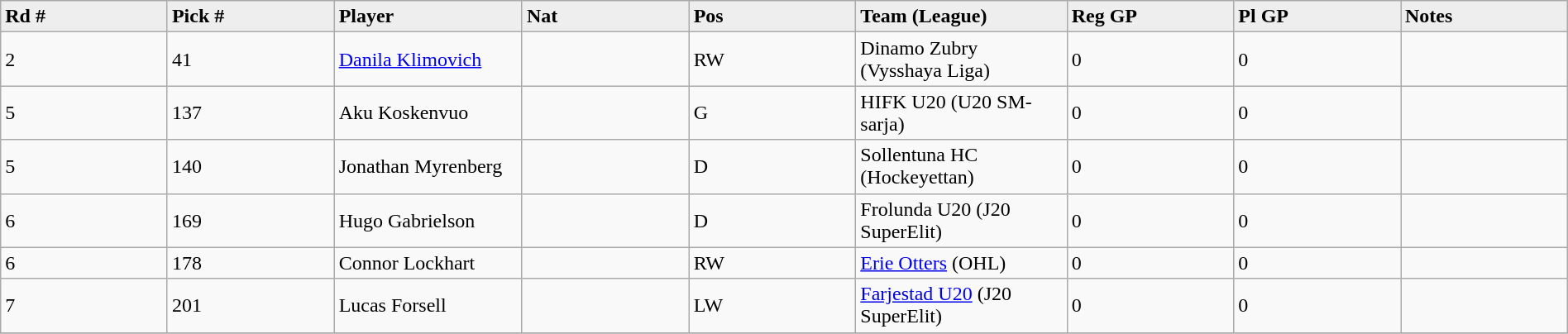<table class="wikitable" style="width: 100%">
<tr>
<td width="5%"; bgcolor="#eeeeee"><strong>Rd #</strong></td>
<td width="5%"; bgcolor="#eeeeee"><strong>Pick #</strong></td>
<td width="5%"; bgcolor="#eeeeee"><strong>Player</strong></td>
<td width="5%"; bgcolor="#eeeeee"><strong>Nat</strong></td>
<td width="5%"; bgcolor="#eeeeee"><strong>Pos</strong></td>
<td width="5%"; bgcolor="#eeeeee"><strong>Team (League)</strong></td>
<td width="5%"; bgcolor="#eeeeee"><strong>Reg GP</strong></td>
<td width="5%"; bgcolor="#eeeeee"><strong>Pl GP</strong></td>
<td width="5%"; bgcolor="#eeeeee"><strong>Notes</strong></td>
</tr>
<tr>
<td>2</td>
<td>41</td>
<td><a href='#'>Danila Klimovich</a></td>
<td></td>
<td>RW</td>
<td>Dinamo Zubry (Vysshaya Liga)</td>
<td>0</td>
<td>0</td>
<td></td>
</tr>
<tr>
<td>5</td>
<td>137</td>
<td>Aku Koskenvuo</td>
<td></td>
<td>G</td>
<td>HIFK U20 (U20 SM-sarja)</td>
<td>0</td>
<td>0</td>
<td></td>
</tr>
<tr>
<td>5</td>
<td>140</td>
<td>Jonathan Myrenberg</td>
<td></td>
<td>D</td>
<td>Sollentuna HC (Hockeyettan)</td>
<td>0</td>
<td>0</td>
<td></td>
</tr>
<tr>
<td>6</td>
<td>169</td>
<td>Hugo Gabrielson</td>
<td></td>
<td>D</td>
<td>Frolunda U20 (J20 SuperElit)</td>
<td>0</td>
<td>0</td>
<td></td>
</tr>
<tr>
<td>6</td>
<td>178</td>
<td>Connor Lockhart</td>
<td></td>
<td>RW</td>
<td><a href='#'>Erie Otters</a> (OHL)</td>
<td>0</td>
<td>0</td>
<td></td>
</tr>
<tr>
<td>7</td>
<td>201</td>
<td>Lucas Forsell</td>
<td></td>
<td>LW</td>
<td><a href='#'>Farjestad U20</a> (J20 SuperElit)</td>
<td>0</td>
<td>0</td>
<td></td>
</tr>
<tr>
</tr>
</table>
